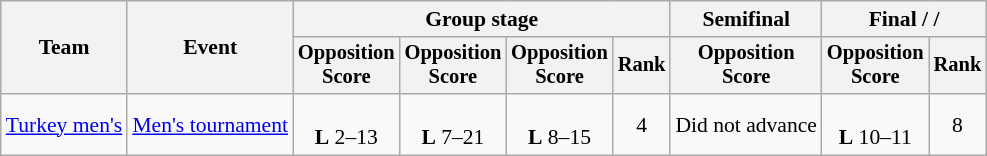<table class="wikitable" style="text-align:center; font-size:90%">
<tr>
<th rowspan=2>Team</th>
<th rowspan=2>Event</th>
<th colspan=4>Group stage</th>
<th>Semifinal</th>
<th colspan=2>Final /  / </th>
</tr>
<tr style="font-size:95%">
<th>Opposition<br>Score</th>
<th>Opposition<br>Score</th>
<th>Opposition<br>Score</th>
<th>Rank</th>
<th>Opposition<br>Score</th>
<th>Opposition<br>Score</th>
<th>Rank</th>
</tr>
<tr>
<td align=left><a href='#'>Turkey men's</a></td>
<td align=left><a href='#'>Men's tournament</a></td>
<td><br><strong>L</strong> 2–13</td>
<td><br><strong>L</strong> 7–21</td>
<td><br><strong>L</strong> 8–15</td>
<td>4</td>
<td>Did not advance</td>
<td><br><strong>L</strong> 10–11</td>
<td>8</td>
</tr>
</table>
